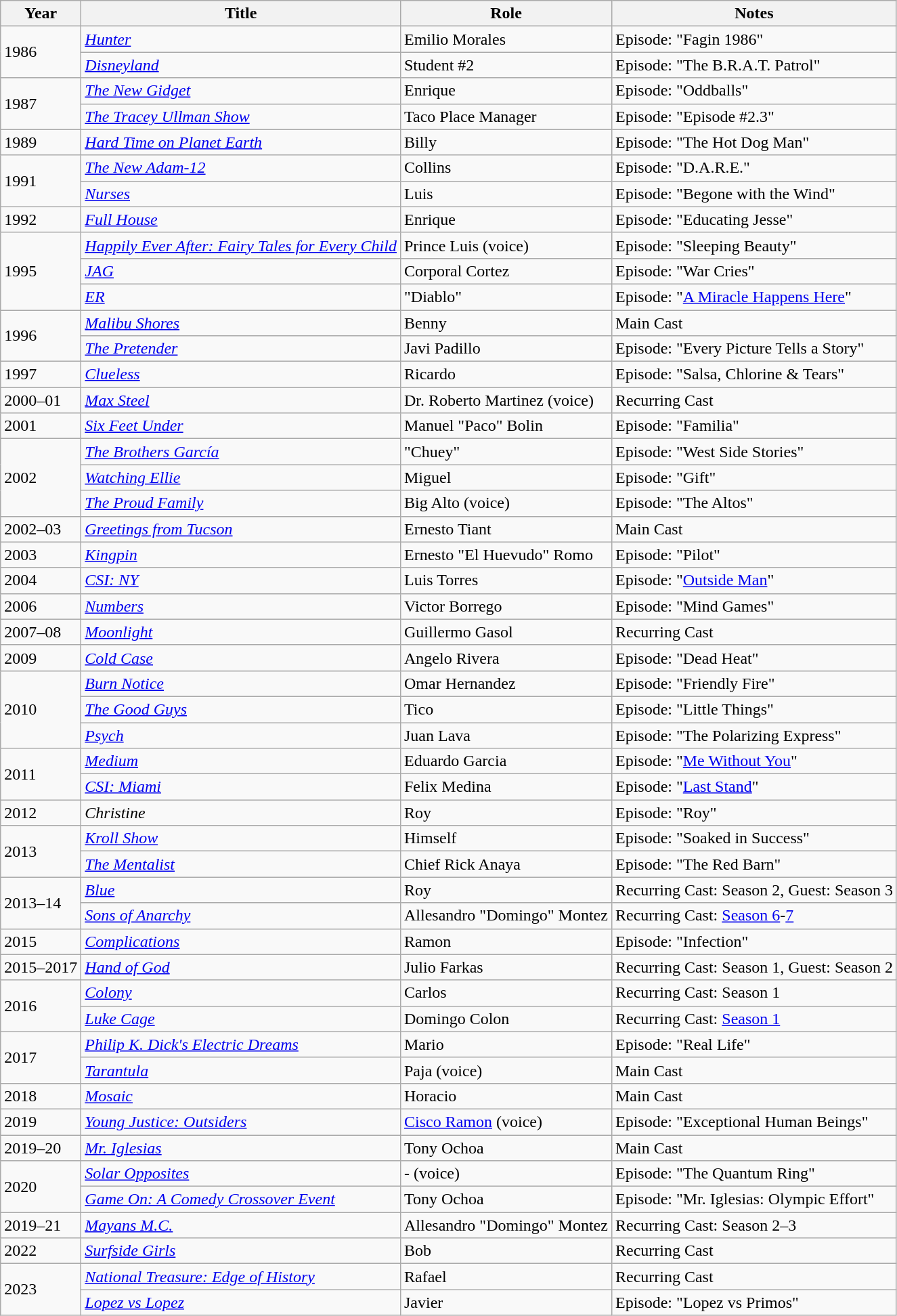<table class="wikitable plainrowheaders sortable" style="margin-right: 0;">
<tr>
<th>Year</th>
<th>Title</th>
<th>Role</th>
<th>Notes</th>
</tr>
<tr>
<td rowspan=2>1986</td>
<td><em><a href='#'>Hunter</a></em></td>
<td>Emilio Morales</td>
<td>Episode: "Fagin 1986"</td>
</tr>
<tr>
<td><em><a href='#'>Disneyland</a></em></td>
<td>Student #2</td>
<td>Episode: "The B.R.A.T. Patrol"</td>
</tr>
<tr>
<td rowspan=2>1987</td>
<td><em><a href='#'>The New Gidget</a></em></td>
<td>Enrique</td>
<td>Episode: "Oddballs"</td>
</tr>
<tr>
<td><em><a href='#'>The Tracey Ullman Show</a></em></td>
<td>Taco Place Manager</td>
<td>Episode: "Episode #2.3"</td>
</tr>
<tr>
<td>1989</td>
<td><em><a href='#'>Hard Time on Planet Earth</a></em></td>
<td>Billy</td>
<td>Episode: "The Hot Dog Man"</td>
</tr>
<tr>
<td rowspan=2>1991</td>
<td><em><a href='#'>The New Adam-12</a></em></td>
<td>Collins</td>
<td>Episode: "D.A.R.E."</td>
</tr>
<tr>
<td><em><a href='#'>Nurses</a></em></td>
<td>Luis</td>
<td>Episode: "Begone with the Wind"</td>
</tr>
<tr>
<td>1992</td>
<td><em><a href='#'>Full House</a></em></td>
<td>Enrique</td>
<td>Episode: "Educating Jesse"</td>
</tr>
<tr>
<td rowspan=3>1995</td>
<td><em><a href='#'>Happily Ever After: Fairy Tales for Every Child</a></em></td>
<td>Prince Luis (voice)</td>
<td>Episode: "Sleeping Beauty"</td>
</tr>
<tr>
<td><em><a href='#'>JAG</a></em></td>
<td>Corporal Cortez</td>
<td>Episode: "War Cries"</td>
</tr>
<tr>
<td><em><a href='#'>ER</a></em></td>
<td>"Diablo"</td>
<td>Episode: "<a href='#'>A Miracle Happens Here</a>"</td>
</tr>
<tr>
<td rowspan=2>1996</td>
<td><em><a href='#'>Malibu Shores</a></em></td>
<td>Benny</td>
<td>Main Cast</td>
</tr>
<tr>
<td><em><a href='#'>The Pretender</a></em></td>
<td>Javi Padillo</td>
<td>Episode: "Every Picture Tells a Story"</td>
</tr>
<tr>
<td>1997</td>
<td><em><a href='#'>Clueless</a></em></td>
<td>Ricardo</td>
<td>Episode: "Salsa, Chlorine & Tears"</td>
</tr>
<tr>
<td>2000–01</td>
<td><em><a href='#'>Max Steel</a></em></td>
<td>Dr. Roberto Martinez (voice)</td>
<td>Recurring Cast</td>
</tr>
<tr>
<td>2001</td>
<td><em><a href='#'>Six Feet Under</a></em></td>
<td>Manuel "Paco" Bolin</td>
<td>Episode: "Familia"</td>
</tr>
<tr>
<td rowspan=3>2002</td>
<td><em><a href='#'>The Brothers García</a></em></td>
<td>"Chuey"</td>
<td>Episode: "West Side Stories"</td>
</tr>
<tr>
<td><em><a href='#'>Watching Ellie</a></em></td>
<td>Miguel</td>
<td>Episode: "Gift"</td>
</tr>
<tr>
<td><em><a href='#'>The Proud Family</a></em></td>
<td>Big Alto (voice)</td>
<td>Episode: "The Altos"</td>
</tr>
<tr>
<td>2002–03</td>
<td><em><a href='#'>Greetings from Tucson</a></em></td>
<td>Ernesto Tiant</td>
<td>Main Cast</td>
</tr>
<tr>
<td>2003</td>
<td><em><a href='#'>Kingpin</a></em></td>
<td>Ernesto "El Huevudo" Romo</td>
<td>Episode: "Pilot"</td>
</tr>
<tr>
<td>2004</td>
<td><em><a href='#'>CSI: NY</a></em></td>
<td>Luis Torres</td>
<td>Episode: "<a href='#'>Outside Man</a>"</td>
</tr>
<tr>
<td>2006</td>
<td><em><a href='#'>Numbers</a></em></td>
<td>Victor Borrego</td>
<td>Episode: "Mind Games"</td>
</tr>
<tr>
<td>2007–08</td>
<td><em><a href='#'>Moonlight</a></em></td>
<td>Guillermo Gasol</td>
<td>Recurring Cast</td>
</tr>
<tr>
<td>2009</td>
<td><em><a href='#'>Cold Case</a></em></td>
<td>Angelo Rivera</td>
<td>Episode: "Dead Heat"</td>
</tr>
<tr>
<td rowspan=3>2010</td>
<td><em><a href='#'>Burn Notice</a></em></td>
<td>Omar Hernandez</td>
<td>Episode: "Friendly Fire"</td>
</tr>
<tr>
<td><em><a href='#'>The Good Guys</a></em></td>
<td>Tico</td>
<td>Episode: "Little Things"</td>
</tr>
<tr>
<td><em><a href='#'>Psych</a></em></td>
<td>Juan Lava</td>
<td>Episode: "The Polarizing Express"</td>
</tr>
<tr>
<td rowspan=2>2011</td>
<td><em><a href='#'>Medium</a></em></td>
<td>Eduardo Garcia</td>
<td>Episode: "<a href='#'>Me Without You</a>"</td>
</tr>
<tr>
<td><em><a href='#'>CSI: Miami</a></em></td>
<td>Felix Medina</td>
<td>Episode: "<a href='#'>Last Stand</a>"</td>
</tr>
<tr>
<td>2012</td>
<td><em>Christine</em></td>
<td>Roy</td>
<td>Episode: "Roy"</td>
</tr>
<tr>
<td rowspan=2>2013</td>
<td><em><a href='#'>Kroll Show</a></em></td>
<td>Himself</td>
<td>Episode: "Soaked in Success"</td>
</tr>
<tr>
<td><em><a href='#'>The Mentalist</a></em></td>
<td>Chief Rick Anaya</td>
<td>Episode: "The Red Barn"</td>
</tr>
<tr>
<td rowspan=2>2013–14</td>
<td><em><a href='#'>Blue</a></em></td>
<td>Roy</td>
<td>Recurring Cast: Season 2, Guest: Season 3</td>
</tr>
<tr>
<td><em><a href='#'>Sons of Anarchy</a></em></td>
<td>Allesandro "Domingo" Montez</td>
<td>Recurring Cast: <a href='#'>Season 6</a>-<a href='#'>7</a></td>
</tr>
<tr>
<td>2015</td>
<td><em><a href='#'>Complications</a></em></td>
<td>Ramon</td>
<td>Episode: "Infection"</td>
</tr>
<tr>
<td>2015–2017</td>
<td><em><a href='#'>Hand of God</a></em></td>
<td>Julio Farkas</td>
<td>Recurring Cast: Season 1, Guest: Season 2</td>
</tr>
<tr>
<td rowspan=2>2016</td>
<td><em><a href='#'>Colony</a></em></td>
<td>Carlos</td>
<td>Recurring Cast: Season 1</td>
</tr>
<tr>
<td><em><a href='#'>Luke Cage</a></em></td>
<td>Domingo Colon</td>
<td>Recurring Cast: <a href='#'>Season 1</a></td>
</tr>
<tr>
<td rowspan=2>2017</td>
<td><em><a href='#'>Philip K. Dick's Electric Dreams</a></em></td>
<td>Mario</td>
<td>Episode: "Real Life"</td>
</tr>
<tr>
<td><em><a href='#'>Tarantula</a></em></td>
<td>Paja (voice)</td>
<td>Main Cast</td>
</tr>
<tr>
<td>2018</td>
<td><em><a href='#'>Mosaic</a></em></td>
<td>Horacio</td>
<td>Main Cast</td>
</tr>
<tr>
<td>2019</td>
<td><em><a href='#'>Young Justice: Outsiders</a></em></td>
<td><a href='#'>Cisco Ramon</a> (voice)</td>
<td>Episode: "Exceptional Human Beings"</td>
</tr>
<tr>
<td>2019–20</td>
<td><em><a href='#'>Mr. Iglesias</a></em></td>
<td>Tony Ochoa</td>
<td>Main Cast</td>
</tr>
<tr>
<td rowspan=2>2020</td>
<td><em><a href='#'>Solar Opposites</a></em></td>
<td>- (voice)</td>
<td>Episode: "The Quantum Ring"</td>
</tr>
<tr>
<td><em><a href='#'>Game On: A Comedy Crossover Event</a></em></td>
<td>Tony Ochoa</td>
<td>Episode: "Mr. Iglesias: Olympic Effort"</td>
</tr>
<tr>
<td>2019–21</td>
<td><em><a href='#'>Mayans M.C.</a></em></td>
<td>Allesandro "Domingo" Montez</td>
<td>Recurring Cast: Season 2–3</td>
</tr>
<tr>
<td>2022</td>
<td><em><a href='#'>Surfside Girls</a></em></td>
<td>Bob</td>
<td>Recurring Cast</td>
</tr>
<tr>
<td rowspan=2>2023</td>
<td><em><a href='#'>National Treasure: Edge of History</a></em></td>
<td>Rafael</td>
<td>Recurring Cast</td>
</tr>
<tr>
<td><em><a href='#'>Lopez vs Lopez</a></em></td>
<td>Javier</td>
<td>Episode: "Lopez vs Primos"</td>
</tr>
</table>
